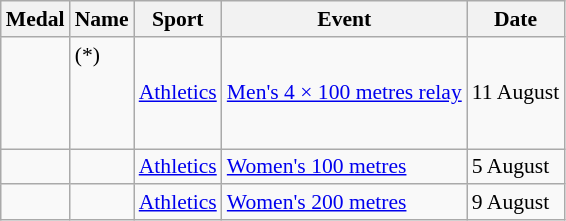<table class="wikitable sortable" style="font-size:90%">
<tr>
<th>Medal</th>
<th>Name</th>
<th>Sport</th>
<th>Event</th>
<th>Date</th>
</tr>
<tr>
<td></td>
<td> (*)<br><br><br><br></td>
<td><a href='#'>Athletics</a></td>
<td><a href='#'>Men's 4 × 100 metres relay</a></td>
<td>11 August</td>
</tr>
<tr>
<td></td>
<td></td>
<td><a href='#'>Athletics</a></td>
<td><a href='#'>Women's 100 metres</a></td>
<td>5 August</td>
</tr>
<tr>
<td></td>
<td></td>
<td><a href='#'>Athletics</a></td>
<td><a href='#'>Women's 200 metres</a></td>
<td>9 August</td>
</tr>
</table>
